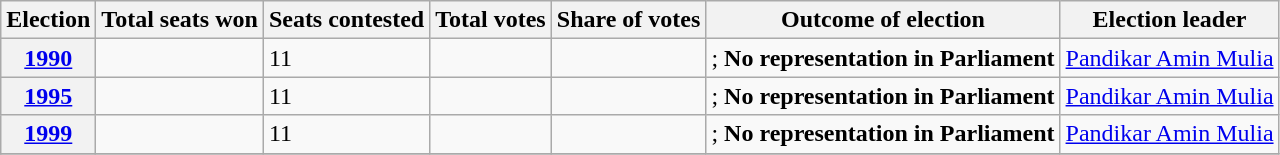<table class="wikitable">
<tr>
<th>Election</th>
<th>Total seats won</th>
<th>Seats contested</th>
<th>Total votes</th>
<th>Share of votes</th>
<th>Outcome of election</th>
<th>Election leader</th>
</tr>
<tr>
<th><a href='#'>1990</a></th>
<td></td>
<td>11</td>
<td></td>
<td></td>
<td>; <strong>No representation in Parliament</strong> </td>
<td><a href='#'>Pandikar Amin Mulia</a></td>
</tr>
<tr>
<th><a href='#'>1995</a></th>
<td></td>
<td>11</td>
<td></td>
<td></td>
<td>; <strong>No representation in Parliament</strong> </td>
<td><a href='#'>Pandikar Amin Mulia</a></td>
</tr>
<tr>
<th><a href='#'>1999</a></th>
<td></td>
<td>11</td>
<td></td>
<td></td>
<td>; <strong>No representation in Parliament</strong> </td>
<td><a href='#'>Pandikar Amin Mulia</a></td>
</tr>
<tr>
</tr>
</table>
